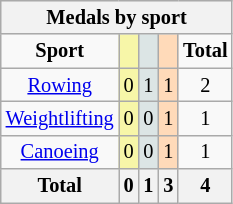<table class="wikitable" style="font-size:85%">
<tr style="background:#efefef;">
<th colspan=7>Medals by sport</th>
</tr>
<tr align=center>
<td><strong>Sport</strong></td>
<td bgcolor=#f7f6a8></td>
<td bgcolor=#dce5e5></td>
<td bgcolor=#ffdab9></td>
<td><strong>Total</strong></td>
</tr>
<tr align=center>
<td><a href='#'>Rowing</a></td>
<td bgcolor=#f7f6a8>0</td>
<td bgcolor=#dce5e5>1</td>
<td bgcolor=#ffdab9>1</td>
<td>2</td>
</tr>
<tr align=center>
<td><a href='#'>Weightlifting</a></td>
<td bgcolor=#f7f6a8>0</td>
<td bgcolor=#dce5e5>0</td>
<td bgcolor=#ffdab9>1</td>
<td>1</td>
</tr>
<tr align=center>
<td><a href='#'>Canoeing</a></td>
<td bgcolor=#f7f6a8>0</td>
<td bgcolor=#dce5e5>0</td>
<td bgcolor=#ffdab9>1</td>
<td>1</td>
</tr>
<tr align=center>
<th>Total</th>
<th bgcolor=gold>0</th>
<th bgcolor=silver>1</th>
<th bgcolor=#c96>3</th>
<th>4</th>
</tr>
</table>
